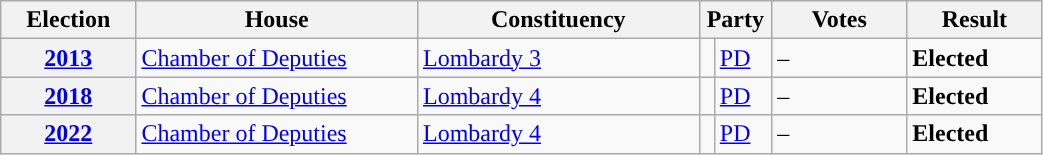<table class=wikitable style="width:55%; border:1px #AAAAFF solid">
<tr>
<th width=12%>Election</th>
<th width=25%>House</th>
<th width=25%>Constituency</th>
<th width=5% colspan="2">Party</th>
<th width=12%>Votes</th>
<th width=12%>Result</th>
</tr>
<tr>
<th><a href='#'>2013</a></th>
<td><a href='#'>Chamber of Deputies</a></td>
<td><a href='#'>Lombardy 3</a></td>
<td></td>
<td><a href='#'>PD</a></td>
<td>–</td>
<td> <strong>Elected</strong></td>
</tr>
<tr>
<th><a href='#'>2018</a></th>
<td><a href='#'>Chamber of Deputies</a></td>
<td><a href='#'>Lombardy 4</a></td>
<td></td>
<td><a href='#'>PD</a></td>
<td>–</td>
<td> <strong>Elected</strong></td>
</tr>
<tr>
<th><a href='#'>2022</a></th>
<td><a href='#'>Chamber of Deputies</a></td>
<td><a href='#'>Lombardy 4</a></td>
<td></td>
<td><a href='#'>PD</a></td>
<td>–</td>
<td> <strong>Elected</strong></td>
</tr>
</table>
